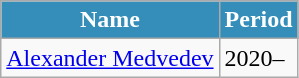<table class="wikitable">
<tr>
<th style="color:#FFFFFF; background:#348eb9;">Name</th>
<th style="color:#FFFFFF; background:#348eb9;">Period</th>
</tr>
<tr>
<td> <a href='#'>Alexander Medvedev</a></td>
<td>2020–</td>
</tr>
</table>
